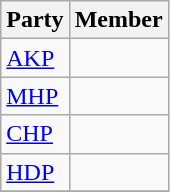<table class="wikitable">
<tr>
<th>Party</th>
<th colspan="2">Member</th>
</tr>
<tr>
<td><a href='#'>AKP</a></td>
<td></td>
</tr>
<tr>
<td><a href='#'>MHP</a></td>
<td></td>
</tr>
<tr>
<td><a href='#'>CHP</a></td>
<td></td>
</tr>
<tr>
<td><a href='#'>HDP</a></td>
<td></td>
</tr>
<tr>
</tr>
</table>
